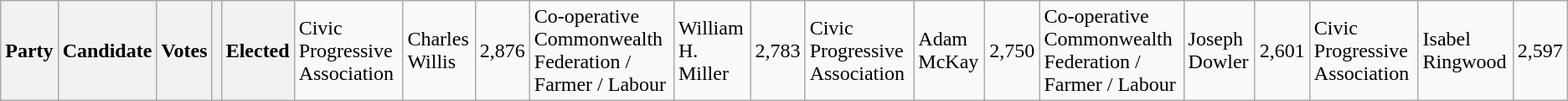<table class="wikitable">
<tr>
<th colspan="2">Party</th>
<th>Candidate</th>
<th>Votes</th>
<th></th>
<th>Elected<br>




</th>
<td>Civic Progressive Association</td>
<td>Charles Willis</td>
<td align="right">2,876<br></td>
<td>Co-operative Commonwealth Federation /<br> Farmer / Labour</td>
<td>William H. Miller</td>
<td align="right">2,783<br></td>
<td>Civic Progressive Association</td>
<td>Adam McKay</td>
<td align="right">2,750<br></td>
<td>Co-operative Commonwealth Federation /<br> Farmer / Labour</td>
<td>Joseph Dowler</td>
<td align="right">2,601<br></td>
<td>Civic Progressive Association</td>
<td>Isabel Ringwood</td>
<td align="right">2,597<br>
</td>
</tr>
</table>
